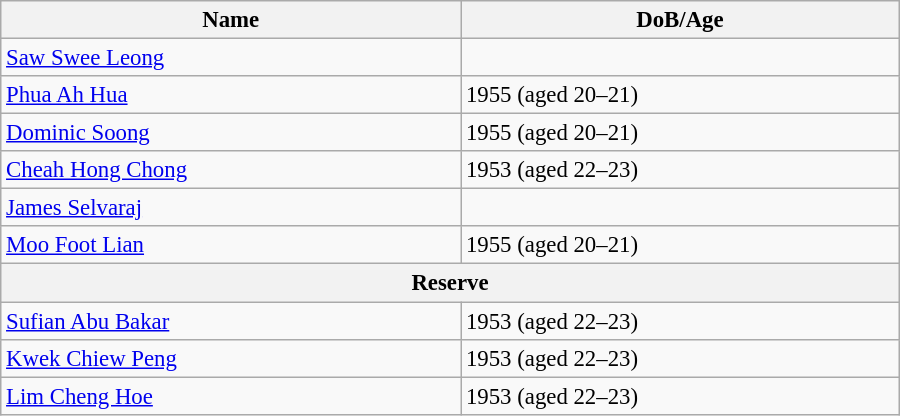<table class="wikitable" style="width:600px; font-size:95%;">
<tr>
<th align="left">Name</th>
<th align="left">DoB/Age</th>
</tr>
<tr>
<td align="left"><a href='#'>Saw Swee Leong</a></td>
<td align="left"></td>
</tr>
<tr>
<td align="left"><a href='#'>Phua Ah Hua</a></td>
<td align="left">1955 (aged 20–21)</td>
</tr>
<tr>
<td align="left"><a href='#'>Dominic Soong</a></td>
<td align="left">1955 (aged 20–21)</td>
</tr>
<tr>
<td align="left"><a href='#'>Cheah Hong Chong</a></td>
<td align="left">1953 (aged 22–23)</td>
</tr>
<tr>
<td align="left"><a href='#'>James Selvaraj</a></td>
<td align="left"></td>
</tr>
<tr>
<td align="left"><a href='#'>Moo Foot Lian</a></td>
<td align="left">1955 (aged 20–21)</td>
</tr>
<tr>
<th colspan="2">Reserve</th>
</tr>
<tr>
<td align="left"><a href='#'>Sufian Abu Bakar</a></td>
<td align="left">1953 (aged 22–23)</td>
</tr>
<tr>
<td align="left"><a href='#'>Kwek Chiew Peng</a></td>
<td align="left">1953 (aged 22–23)</td>
</tr>
<tr>
<td align="left"><a href='#'>Lim Cheng Hoe</a></td>
<td align="left">1953 (aged 22–23)</td>
</tr>
</table>
